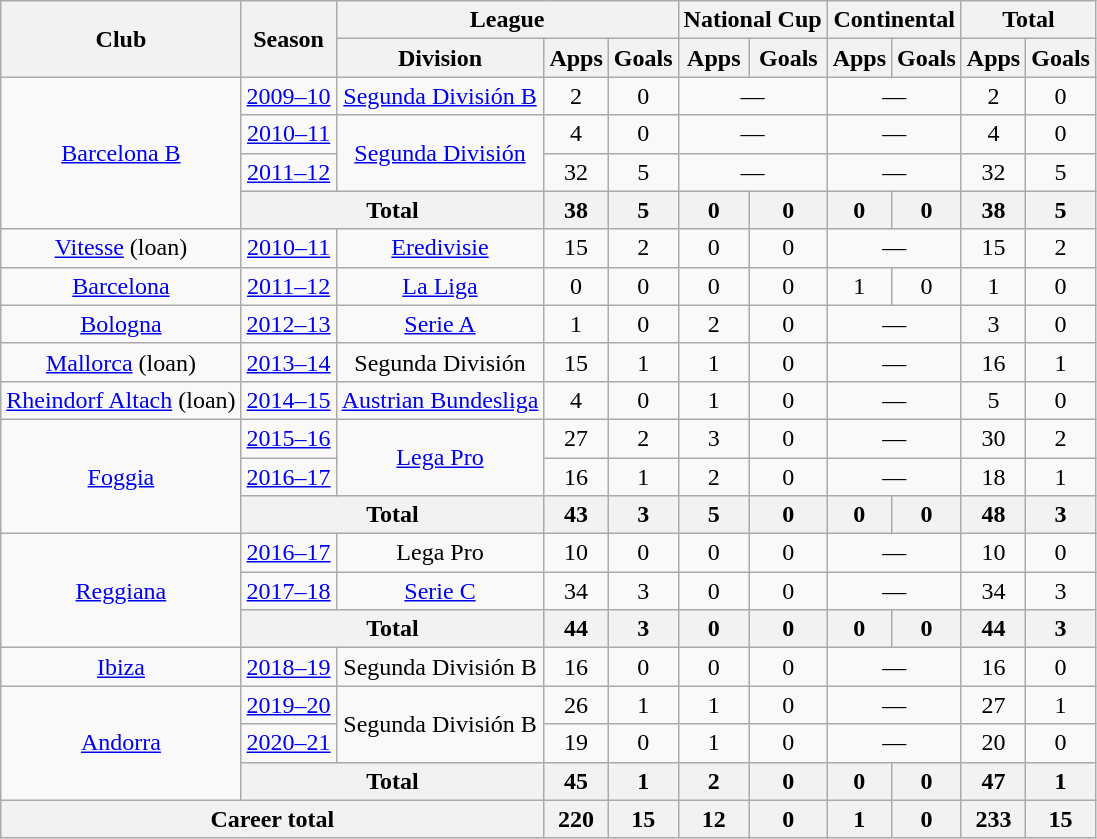<table class="wikitable" style="text-align:center">
<tr>
<th rowspan="2">Club</th>
<th rowspan="2">Season</th>
<th colspan="3">League</th>
<th colspan="2">National Cup</th>
<th colspan="2">Continental</th>
<th colspan="2">Total</th>
</tr>
<tr>
<th>Division</th>
<th>Apps</th>
<th>Goals</th>
<th>Apps</th>
<th>Goals</th>
<th>Apps</th>
<th>Goals</th>
<th>Apps</th>
<th>Goals</th>
</tr>
<tr>
<td rowspan="4"><a href='#'>Barcelona B</a></td>
<td><a href='#'>2009–10</a></td>
<td><a href='#'>Segunda División B</a></td>
<td>2</td>
<td>0</td>
<td colspan="2">—</td>
<td colspan="2">—</td>
<td>2</td>
<td>0</td>
</tr>
<tr>
<td><a href='#'>2010–11</a></td>
<td rowspan="2"><a href='#'>Segunda División</a></td>
<td>4</td>
<td>0</td>
<td colspan="2">—</td>
<td colspan="2">—</td>
<td>4</td>
<td>0</td>
</tr>
<tr>
<td><a href='#'>2011–12</a></td>
<td>32</td>
<td>5</td>
<td colspan="2">—</td>
<td colspan="2">—</td>
<td>32</td>
<td>5</td>
</tr>
<tr>
<th colspan="2">Total</th>
<th>38</th>
<th>5</th>
<th>0</th>
<th>0</th>
<th>0</th>
<th>0</th>
<th>38</th>
<th>5</th>
</tr>
<tr>
<td><a href='#'>Vitesse</a> (loan)</td>
<td><a href='#'>2010–11</a></td>
<td><a href='#'>Eredivisie</a></td>
<td>15</td>
<td>2</td>
<td>0</td>
<td>0</td>
<td colspan="2">—</td>
<td>15</td>
<td>2</td>
</tr>
<tr>
<td><a href='#'>Barcelona</a></td>
<td><a href='#'>2011–12</a></td>
<td><a href='#'>La Liga</a></td>
<td>0</td>
<td>0</td>
<td>0</td>
<td>0</td>
<td>1</td>
<td>0</td>
<td>1</td>
<td>0</td>
</tr>
<tr>
<td><a href='#'>Bologna</a></td>
<td><a href='#'>2012–13</a></td>
<td><a href='#'>Serie A</a></td>
<td>1</td>
<td>0</td>
<td>2</td>
<td>0</td>
<td colspan="2">—</td>
<td>3</td>
<td>0</td>
</tr>
<tr>
<td><a href='#'>Mallorca</a> (loan)</td>
<td><a href='#'>2013–14</a></td>
<td>Segunda División</td>
<td>15</td>
<td>1</td>
<td>1</td>
<td>0</td>
<td colspan="2">—</td>
<td>16</td>
<td>1</td>
</tr>
<tr>
<td><a href='#'>Rheindorf Altach</a> (loan)</td>
<td><a href='#'>2014–15</a></td>
<td><a href='#'>Austrian Bundesliga</a></td>
<td>4</td>
<td>0</td>
<td>1</td>
<td>0</td>
<td colspan="2">—</td>
<td>5</td>
<td>0</td>
</tr>
<tr>
<td rowspan="3"><a href='#'>Foggia</a></td>
<td><a href='#'>2015–16</a></td>
<td rowspan="2"><a href='#'>Lega Pro</a></td>
<td>27</td>
<td>2</td>
<td>3</td>
<td>0</td>
<td colspan="2">—</td>
<td>30</td>
<td>2</td>
</tr>
<tr>
<td><a href='#'>2016–17</a></td>
<td>16</td>
<td>1</td>
<td>2</td>
<td>0</td>
<td colspan="2">—</td>
<td>18</td>
<td>1</td>
</tr>
<tr>
<th colspan="2">Total</th>
<th>43</th>
<th>3</th>
<th>5</th>
<th>0</th>
<th>0</th>
<th>0</th>
<th>48</th>
<th>3</th>
</tr>
<tr>
<td rowspan="3"><a href='#'>Reggiana</a></td>
<td><a href='#'>2016–17</a></td>
<td>Lega Pro</td>
<td>10</td>
<td>0</td>
<td>0</td>
<td>0</td>
<td colspan="2">—</td>
<td>10</td>
<td>0</td>
</tr>
<tr>
<td><a href='#'>2017–18</a></td>
<td><a href='#'>Serie C</a></td>
<td>34</td>
<td>3</td>
<td>0</td>
<td>0</td>
<td colspan="2">—</td>
<td>34</td>
<td>3</td>
</tr>
<tr>
<th colspan="2">Total</th>
<th>44</th>
<th>3</th>
<th>0</th>
<th>0</th>
<th>0</th>
<th>0</th>
<th>44</th>
<th>3</th>
</tr>
<tr>
<td><a href='#'>Ibiza</a></td>
<td><a href='#'>2018–19</a></td>
<td>Segunda División B</td>
<td>16</td>
<td>0</td>
<td>0</td>
<td>0</td>
<td colspan="2">—</td>
<td>16</td>
<td>0</td>
</tr>
<tr>
<td rowspan="3"><a href='#'>Andorra</a></td>
<td><a href='#'>2019–20</a></td>
<td rowspan="2">Segunda División B</td>
<td>26</td>
<td>1</td>
<td>1</td>
<td>0</td>
<td colspan="2">—</td>
<td>27</td>
<td>1</td>
</tr>
<tr>
<td><a href='#'>2020–21</a></td>
<td>19</td>
<td>0</td>
<td>1</td>
<td>0</td>
<td colspan="2">—</td>
<td>20</td>
<td>0</td>
</tr>
<tr>
<th colspan="2">Total</th>
<th>45</th>
<th>1</th>
<th>2</th>
<th>0</th>
<th>0</th>
<th>0</th>
<th>47</th>
<th>1</th>
</tr>
<tr>
<th colspan="3">Career total</th>
<th>220</th>
<th>15</th>
<th>12</th>
<th>0</th>
<th>1</th>
<th>0</th>
<th>233</th>
<th>15</th>
</tr>
</table>
